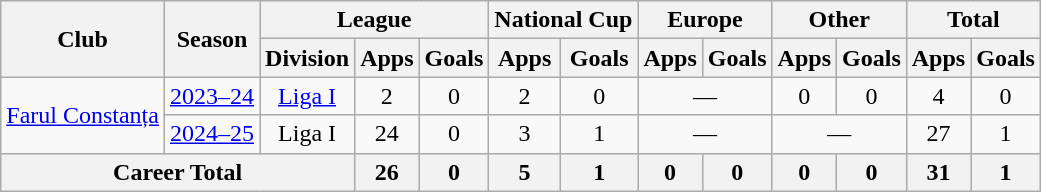<table class=wikitable style=text-align:center>
<tr>
<th rowspan=2>Club</th>
<th rowspan=2>Season</th>
<th colspan=3>League</th>
<th colspan=2>National Cup</th>
<th colspan=2>Europe</th>
<th colspan=2>Other</th>
<th colspan=2>Total</th>
</tr>
<tr>
<th>Division</th>
<th>Apps</th>
<th>Goals</th>
<th>Apps</th>
<th>Goals</th>
<th>Apps</th>
<th>Goals</th>
<th>Apps</th>
<th>Goals</th>
<th>Apps</th>
<th>Goals</th>
</tr>
<tr>
<td rowspan="2"><a href='#'>Farul Constanța</a></td>
<td><a href='#'>2023–24</a></td>
<td rowspan="1"><a href='#'>Liga I</a></td>
<td>2</td>
<td>0</td>
<td>2</td>
<td>0</td>
<td colspan="2">—</td>
<td>0</td>
<td>0</td>
<td>4</td>
<td>0</td>
</tr>
<tr>
<td><a href='#'>2024–25</a></td>
<td rowspan="1">Liga I</td>
<td>24</td>
<td>0</td>
<td>3</td>
<td>1</td>
<td colspan="2">—</td>
<td colspan="2">—</td>
<td>27</td>
<td>1</td>
</tr>
<tr>
<th colspan="3">Career Total</th>
<th>26</th>
<th>0</th>
<th>5</th>
<th>1</th>
<th>0</th>
<th>0</th>
<th>0</th>
<th>0</th>
<th>31</th>
<th>1</th>
</tr>
</table>
